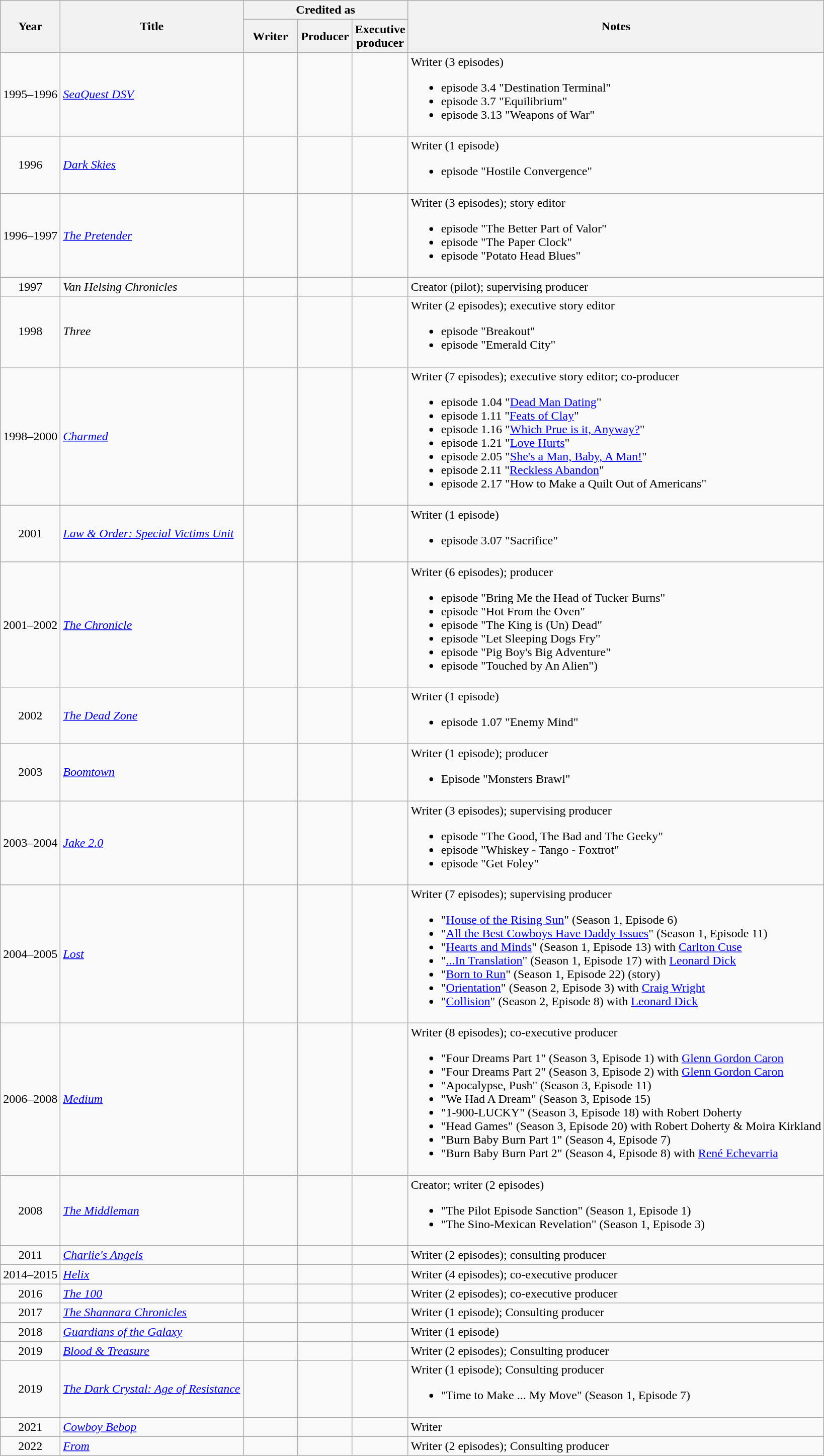<table class="wikitable" style="text-align:center; margin-right:auto; margin-right:auto">
<tr>
<th rowspan="2">Year</th>
<th rowspan="2">Title</th>
<th colspan="3">Credited as</th>
<th rowspan="2">Notes</th>
</tr>
<tr>
<th width=65>Writer</th>
<th width=65>Producer</th>
<th width=65>Executive producer</th>
</tr>
<tr>
<td>1995–1996</td>
<td align="left"><em><a href='#'>SeaQuest DSV</a></em></td>
<td></td>
<td></td>
<td></td>
<td align="left">Writer (3 episodes)<br><ul><li>episode 3.4 "Destination Terminal"</li><li>episode 3.7 "Equilibrium"</li><li>episode 3.13 "Weapons of War"</li></ul></td>
</tr>
<tr>
<td>1996</td>
<td align="left"><em><a href='#'>Dark Skies</a></em></td>
<td></td>
<td></td>
<td></td>
<td align="left">Writer (1 episode)<br><ul><li>episode "Hostile Convergence"</li></ul></td>
</tr>
<tr>
<td>1996–1997</td>
<td align="left"><em><a href='#'>The Pretender</a></em></td>
<td></td>
<td></td>
<td></td>
<td align="left">Writer (3 episodes); story editor<br><ul><li>episode "The Better Part of Valor"</li><li>episode "The Paper Clock"</li><li>episode "Potato Head Blues"</li></ul></td>
</tr>
<tr>
<td>1997</td>
<td align="left"><em>Van Helsing Chronicles</em></td>
<td></td>
<td></td>
<td></td>
<td align="left">Creator (pilot); supervising producer</td>
</tr>
<tr>
<td>1998</td>
<td align="left"><em>Three</em></td>
<td></td>
<td></td>
<td></td>
<td align="left">Writer (2 episodes); executive story editor<br><ul><li>episode "Breakout"</li><li>episode "Emerald City"</li></ul></td>
</tr>
<tr>
<td>1998–2000</td>
<td align="left"><em><a href='#'>Charmed</a></em></td>
<td></td>
<td></td>
<td></td>
<td align="left">Writer (7 episodes); executive story editor; co-producer<br><ul><li>episode 1.04 "<a href='#'>Dead Man Dating</a>"</li><li>episode 1.11 "<a href='#'>Feats of Clay</a>"</li><li>episode 1.16 "<a href='#'>Which Prue is it, Anyway?</a>"</li><li>episode 1.21 "<a href='#'>Love Hurts</a>"</li><li>episode 2.05 "<a href='#'>She's a Man, Baby, A Man!</a>"</li><li>episode 2.11 "<a href='#'>Reckless Abandon</a>"</li><li>episode 2.17 "How to Make a Quilt Out of Americans"</li></ul></td>
</tr>
<tr>
<td>2001</td>
<td align="left"><em><a href='#'>Law & Order: Special Victims Unit</a></em></td>
<td></td>
<td></td>
<td></td>
<td align="left">Writer (1 episode)<br><ul><li>episode 3.07 "Sacrifice"</li></ul></td>
</tr>
<tr>
<td>2001–2002</td>
<td align="left"><em><a href='#'>The Chronicle</a></em></td>
<td></td>
<td></td>
<td></td>
<td align="left">Writer (6 episodes); producer<br><ul><li>episode "Bring Me the Head of Tucker Burns"</li><li>episode "Hot From the Oven"</li><li>episode "The King is (Un) Dead"</li><li>episode "Let Sleeping Dogs Fry"</li><li>episode "Pig Boy's Big Adventure"</li><li>episode "Touched by An Alien")</li></ul></td>
</tr>
<tr>
<td>2002</td>
<td align="left"><em><a href='#'>The Dead Zone</a></em></td>
<td></td>
<td></td>
<td></td>
<td align="left">Writer (1 episode)<br><ul><li>episode 1.07 "Enemy Mind"</li></ul></td>
</tr>
<tr>
<td>2003</td>
<td align="left"><em><a href='#'>Boomtown</a></em></td>
<td></td>
<td></td>
<td></td>
<td align="left">Writer (1 episode); producer<br><ul><li>Episode "Monsters Brawl"</li></ul></td>
</tr>
<tr>
<td>2003–2004</td>
<td align="left"><em><a href='#'>Jake 2.0</a></em></td>
<td></td>
<td></td>
<td></td>
<td align="left">Writer (3 episodes); supervising producer<br><ul><li>episode "The Good, The Bad and The Geeky"</li><li>episode "Whiskey - Tango - Foxtrot"</li><li>episode "Get Foley"</li></ul></td>
</tr>
<tr>
<td>2004–2005</td>
<td align="left"><em><a href='#'>Lost</a></em></td>
<td></td>
<td></td>
<td></td>
<td align="left">Writer (7 episodes); supervising producer<br><ul><li>"<a href='#'>House of the Rising Sun</a>" (Season 1, Episode 6)</li><li>"<a href='#'>All the Best Cowboys Have Daddy Issues</a>" (Season 1, Episode 11)</li><li>"<a href='#'>Hearts and Minds</a>" (Season 1, Episode 13) with <a href='#'>Carlton Cuse</a></li><li>"<a href='#'>...In Translation</a>" (Season 1, Episode 17) with <a href='#'>Leonard Dick</a></li><li>"<a href='#'>Born to Run</a>" (Season 1, Episode 22) (story)</li><li>"<a href='#'>Orientation</a>" (Season 2, Episode 3) with <a href='#'>Craig Wright</a></li><li>"<a href='#'>Collision</a>" (Season 2, Episode 8) with <a href='#'>Leonard Dick</a></li></ul></td>
</tr>
<tr>
<td>2006–2008</td>
<td align="left"><em><a href='#'>Medium</a></em></td>
<td></td>
<td></td>
<td></td>
<td align="left">Writer (8 episodes); co-executive producer<br><ul><li>"Four Dreams Part 1" (Season 3, Episode 1) with <a href='#'>Glenn Gordon Caron</a></li><li>"Four Dreams Part 2" (Season 3, Episode 2) with <a href='#'>Glenn Gordon Caron</a></li><li>"Apocalypse, Push" (Season 3, Episode 11)</li><li>"We Had A Dream" (Season 3, Episode 15)</li><li>"1-900-LUCKY" (Season 3, Episode 18) with Robert Doherty</li><li>"Head Games" (Season 3, Episode 20) with Robert Doherty & Moira Kirkland</li><li>"Burn Baby Burn Part 1" (Season 4, Episode 7)</li><li>"Burn Baby Burn Part 2" (Season 4, Episode 8) with <a href='#'>René Echevarria</a></li></ul></td>
</tr>
<tr>
<td>2008</td>
<td align="left"><em><a href='#'>The Middleman</a></em></td>
<td></td>
<td></td>
<td></td>
<td align="left">Creator; writer (2 episodes)<br><ul><li>"The Pilot Episode Sanction" (Season 1, Episode 1)</li><li>"The Sino-Mexican Revelation" (Season 1, Episode 3)</li></ul></td>
</tr>
<tr>
<td>2011</td>
<td align="left"><em><a href='#'>Charlie's Angels</a></em></td>
<td></td>
<td></td>
<td></td>
<td align="left">Writer (2 episodes); consulting producer</td>
</tr>
<tr>
<td>2014–2015</td>
<td align="left"><em><a href='#'>Helix</a></em></td>
<td></td>
<td></td>
<td></td>
<td align="left">Writer (4 episodes); co-executive producer</td>
</tr>
<tr>
<td>2016</td>
<td align="left"><em><a href='#'>The 100</a></em></td>
<td></td>
<td></td>
<td></td>
<td align="left">Writer (2 episodes); co-executive producer</td>
</tr>
<tr>
<td>2017</td>
<td align="left"><em><a href='#'>The Shannara Chronicles</a></em></td>
<td></td>
<td></td>
<td></td>
<td align="left">Writer (1 episode); Consulting producer</td>
</tr>
<tr>
<td>2018</td>
<td align="left"><em><a href='#'>Guardians of the Galaxy</a></em></td>
<td></td>
<td></td>
<td></td>
<td align="left">Writer (1 episode)</td>
</tr>
<tr>
<td>2019</td>
<td align="left"><em><a href='#'>Blood & Treasure</a></em></td>
<td></td>
<td></td>
<td></td>
<td align="left">Writer (2 episodes); Consulting producer</td>
</tr>
<tr>
<td>2019</td>
<td align="left"><em><a href='#'>The Dark Crystal: Age of Resistance</a></em></td>
<td></td>
<td></td>
<td></td>
<td align="left">Writer (1 episode); Consulting producer<br><ul><li>"Time to Make ... My Move" (Season 1, Episode 7)</li></ul></td>
</tr>
<tr>
<td>2021</td>
<td align="left"><em><a href='#'>Cowboy Bebop</a></em></td>
<td></td>
<td></td>
<td></td>
<td align="left">Writer</td>
</tr>
<tr>
<td>2022</td>
<td align="left"><em><a href='#'>From</a></em></td>
<td></td>
<td></td>
<td></td>
<td align="left">Writer (2 episodes); Consulting producer</td>
</tr>
</table>
